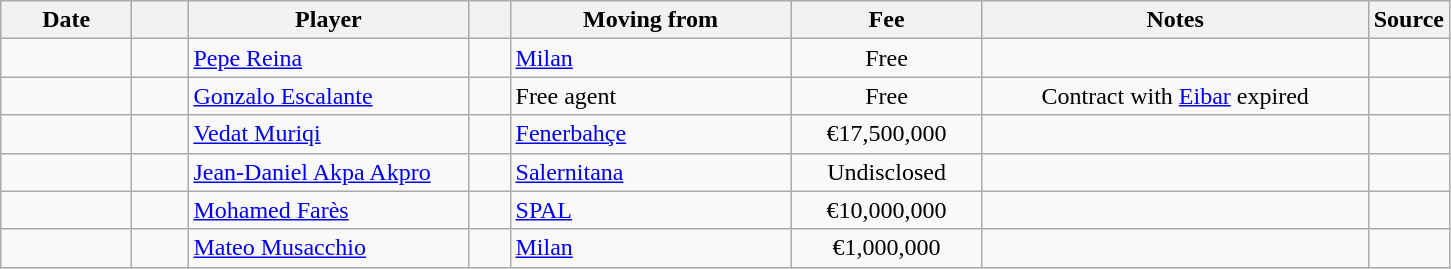<table class="wikitable sortable">
<tr>
<th style="width:80px;">Date</th>
<th style="width:30px;"></th>
<th style="width:180px;">Player</th>
<th style="width:20px;"></th>
<th style="width:180px;">Moving from</th>
<th style="width:120px;" class="unsortable">Fee</th>
<th style="width:250px;" class="unsortable">Notes</th>
<th style="width:20px;">Source</th>
</tr>
<tr>
<td></td>
<td align=center></td>
<td> <a href='#'>Pepe Reina</a></td>
<td align=center></td>
<td> <a href='#'>Milan</a></td>
<td align=center>Free</td>
<td align=center></td>
<td></td>
</tr>
<tr>
<td></td>
<td align=center></td>
<td> <a href='#'>Gonzalo Escalante</a></td>
<td align=center></td>
<td>Free agent</td>
<td align=center>Free</td>
<td align=center>Contract with <a href='#'>Eibar</a> expired</td>
<td></td>
</tr>
<tr>
<td></td>
<td align=center></td>
<td> <a href='#'>Vedat Muriqi</a></td>
<td align=center></td>
<td> <a href='#'>Fenerbahçe</a></td>
<td align=center>€17,500,000</td>
<td align=center></td>
<td></td>
</tr>
<tr>
<td></td>
<td align=center></td>
<td> <a href='#'>Jean-Daniel Akpa Akpro</a></td>
<td align=center></td>
<td> <a href='#'>Salernitana</a></td>
<td align=center>Undisclosed</td>
<td></td>
<td></td>
</tr>
<tr>
<td></td>
<td align=center></td>
<td> <a href='#'>Mohamed Farès</a></td>
<td align=center></td>
<td> <a href='#'>SPAL</a></td>
<td align=center>€10,000,000</td>
<td align=center></td>
<td></td>
</tr>
<tr>
<td></td>
<td align=center></td>
<td> <a href='#'>Mateo Musacchio</a></td>
<td align=center></td>
<td> <a href='#'>Milan</a></td>
<td align=center>€1,000,000</td>
<td align=center></td>
<td></td>
</tr>
</table>
